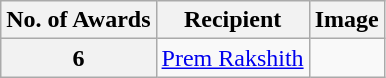<table class="wikitable">
<tr>
<th>No. of Awards</th>
<th>Recipient</th>
<th>Image</th>
</tr>
<tr>
<th>6</th>
<td><a href='#'>Prem Rakshith</a></td>
<td></td>
</tr>
</table>
